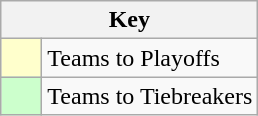<table class="wikitable" style="text-align: center;">
<tr>
<th colspan=2>Key</th>
</tr>
<tr>
<td style="background:#ffffcc; width:20px;"></td>
<td align=left>Teams to Playoffs</td>
</tr>
<tr>
<td style="background:#ccffcc; width:20px;"></td>
<td align=left>Teams to Tiebreakers</td>
</tr>
</table>
